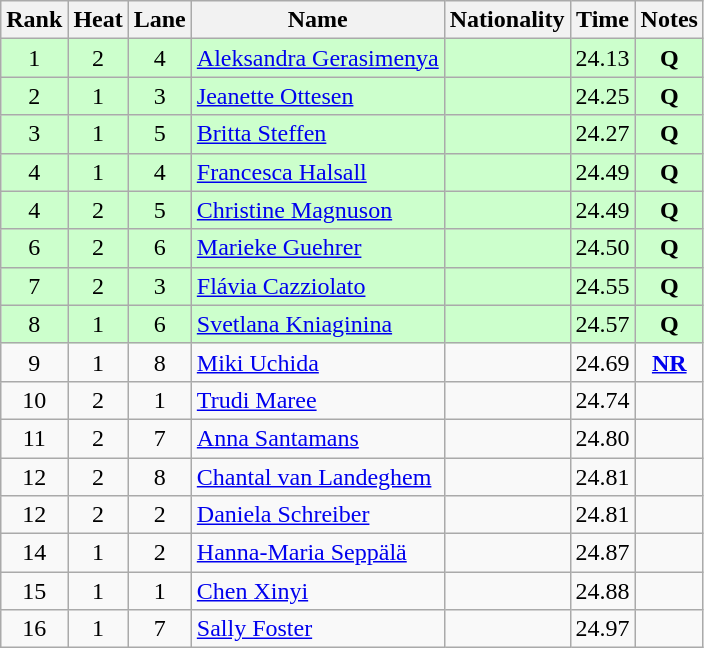<table class="wikitable sortable" style="text-align:center">
<tr>
<th>Rank</th>
<th>Heat</th>
<th>Lane</th>
<th>Name</th>
<th>Nationality</th>
<th>Time</th>
<th>Notes</th>
</tr>
<tr bgcolor=ccffcc>
<td>1</td>
<td>2</td>
<td>4</td>
<td align=left><a href='#'>Aleksandra Gerasimenya</a></td>
<td align=left></td>
<td>24.13</td>
<td><strong>Q</strong></td>
</tr>
<tr bgcolor=ccffcc>
<td>2</td>
<td>1</td>
<td>3</td>
<td align=left><a href='#'>Jeanette Ottesen</a></td>
<td align=left></td>
<td>24.25</td>
<td><strong>Q</strong></td>
</tr>
<tr bgcolor=ccffcc>
<td>3</td>
<td>1</td>
<td>5</td>
<td align=left><a href='#'>Britta Steffen</a></td>
<td align=left></td>
<td>24.27</td>
<td><strong>Q</strong></td>
</tr>
<tr bgcolor=ccffcc>
<td>4</td>
<td>1</td>
<td>4</td>
<td align=left><a href='#'>Francesca Halsall</a></td>
<td align=left></td>
<td>24.49</td>
<td><strong>Q</strong></td>
</tr>
<tr bgcolor=ccffcc>
<td>4</td>
<td>2</td>
<td>5</td>
<td align=left><a href='#'>Christine Magnuson</a></td>
<td align=left></td>
<td>24.49</td>
<td><strong>Q</strong></td>
</tr>
<tr bgcolor=ccffcc>
<td>6</td>
<td>2</td>
<td>6</td>
<td align=left><a href='#'>Marieke Guehrer</a></td>
<td align=left></td>
<td>24.50</td>
<td><strong>Q</strong></td>
</tr>
<tr bgcolor=ccffcc>
<td>7</td>
<td>2</td>
<td>3</td>
<td align=left><a href='#'>Flávia Cazziolato</a></td>
<td align=left></td>
<td>24.55</td>
<td><strong>Q</strong></td>
</tr>
<tr bgcolor=ccffcc>
<td>8</td>
<td>1</td>
<td>6</td>
<td align=left><a href='#'>Svetlana Kniaginina</a></td>
<td align=left></td>
<td>24.57</td>
<td><strong>Q</strong></td>
</tr>
<tr>
<td>9</td>
<td>1</td>
<td>8</td>
<td align=left><a href='#'>Miki Uchida</a></td>
<td align=left></td>
<td>24.69</td>
<td><strong><a href='#'>NR</a></strong></td>
</tr>
<tr>
<td>10</td>
<td>2</td>
<td>1</td>
<td align=left><a href='#'>Trudi Maree</a></td>
<td align=left></td>
<td>24.74</td>
<td></td>
</tr>
<tr>
<td>11</td>
<td>2</td>
<td>7</td>
<td align=left><a href='#'>Anna Santamans</a></td>
<td align=left></td>
<td>24.80</td>
<td></td>
</tr>
<tr>
<td>12</td>
<td>2</td>
<td>8</td>
<td align=left><a href='#'>Chantal van Landeghem</a></td>
<td align=left></td>
<td>24.81</td>
<td></td>
</tr>
<tr>
<td>12</td>
<td>2</td>
<td>2</td>
<td align=left><a href='#'>Daniela Schreiber</a></td>
<td align=left></td>
<td>24.81</td>
<td></td>
</tr>
<tr>
<td>14</td>
<td>1</td>
<td>2</td>
<td align=left><a href='#'>Hanna-Maria Seppälä</a></td>
<td align=left></td>
<td>24.87</td>
<td></td>
</tr>
<tr>
<td>15</td>
<td>1</td>
<td>1</td>
<td align=left><a href='#'>Chen Xinyi</a></td>
<td align=left></td>
<td>24.88</td>
<td></td>
</tr>
<tr>
<td>16</td>
<td>1</td>
<td>7</td>
<td align=left><a href='#'>Sally Foster</a></td>
<td align=left></td>
<td>24.97</td>
<td></td>
</tr>
</table>
